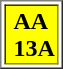<table border=1>
<tr bgcolor="#FFFF00">
<td> <span><strong>AA </strong></span><span><small></small></span> <br> <span><strong>13A</strong></span></td>
</tr>
</table>
